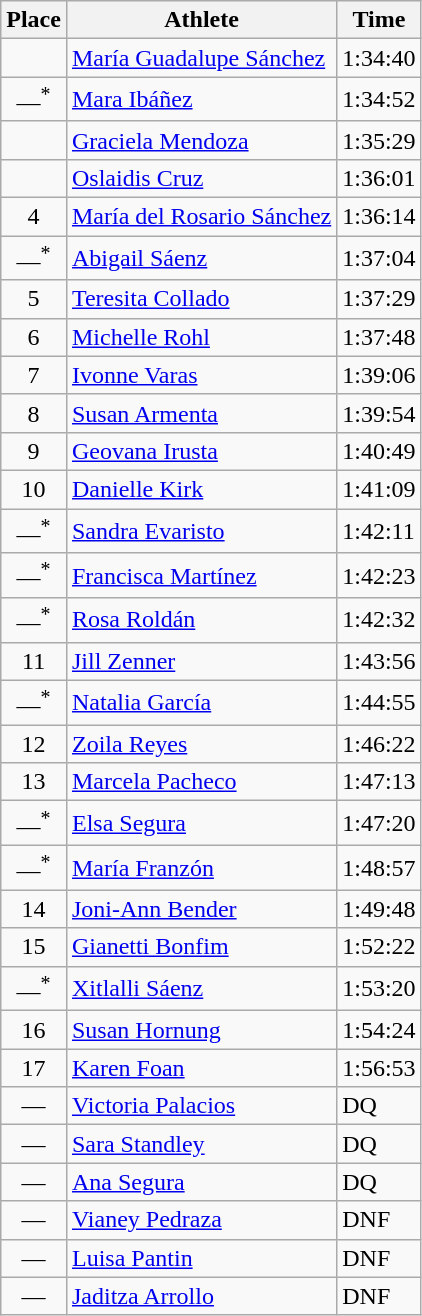<table class=wikitable>
<tr>
<th>Place</th>
<th>Athlete</th>
<th>Time</th>
</tr>
<tr>
<td align=center></td>
<td><a href='#'>María Guadalupe Sánchez</a> </td>
<td>1:34:40</td>
</tr>
<tr>
<td align=center>—<sup>*</sup></td>
<td><a href='#'>Mara Ibáñez</a> </td>
<td>1:34:52</td>
</tr>
<tr>
<td align=center></td>
<td><a href='#'>Graciela Mendoza</a> </td>
<td>1:35:29</td>
</tr>
<tr>
<td align=center></td>
<td><a href='#'>Oslaidis Cruz</a> </td>
<td>1:36:01</td>
</tr>
<tr>
<td align=center>4</td>
<td><a href='#'>María del Rosario Sánchez</a> </td>
<td>1:36:14</td>
</tr>
<tr>
<td align=center>—<sup>*</sup></td>
<td><a href='#'>Abigail Sáenz</a> </td>
<td>1:37:04</td>
</tr>
<tr>
<td align=center>5</td>
<td><a href='#'>Teresita Collado</a> </td>
<td>1:37:29</td>
</tr>
<tr>
<td align=center>6</td>
<td><a href='#'>Michelle Rohl</a> </td>
<td>1:37:48</td>
</tr>
<tr>
<td align=center>7</td>
<td><a href='#'>Ivonne Varas</a> </td>
<td>1:39:06</td>
</tr>
<tr>
<td align=center>8</td>
<td><a href='#'>Susan Armenta</a> </td>
<td>1:39:54</td>
</tr>
<tr>
<td align=center>9</td>
<td><a href='#'>Geovana Irusta</a> </td>
<td>1:40:49</td>
</tr>
<tr>
<td align=center>10</td>
<td><a href='#'>Danielle Kirk</a> </td>
<td>1:41:09</td>
</tr>
<tr>
<td align=center>—<sup>*</sup></td>
<td><a href='#'>Sandra Evaristo</a> </td>
<td>1:42:11</td>
</tr>
<tr>
<td align=center>—<sup>*</sup></td>
<td><a href='#'>Francisca Martínez</a> </td>
<td>1:42:23</td>
</tr>
<tr>
<td align=center>—<sup>*</sup></td>
<td><a href='#'>Rosa Roldán</a> </td>
<td>1:42:32</td>
</tr>
<tr>
<td align=center>11</td>
<td><a href='#'>Jill Zenner</a> </td>
<td>1:43:56</td>
</tr>
<tr>
<td align=center>—<sup>*</sup></td>
<td><a href='#'>Natalia García</a> </td>
<td>1:44:55</td>
</tr>
<tr>
<td align=center>12</td>
<td><a href='#'>Zoila Reyes</a> </td>
<td>1:46:22</td>
</tr>
<tr>
<td align=center>13</td>
<td><a href='#'>Marcela Pacheco</a> </td>
<td>1:47:13</td>
</tr>
<tr>
<td align=center>—<sup>*</sup></td>
<td><a href='#'>Elsa Segura</a> </td>
<td>1:47:20</td>
</tr>
<tr>
<td align=center>—<sup>*</sup></td>
<td><a href='#'>María Franzón</a> </td>
<td>1:48:57</td>
</tr>
<tr>
<td align=center>14</td>
<td><a href='#'>Joni-Ann Bender</a> </td>
<td>1:49:48</td>
</tr>
<tr>
<td align=center>15</td>
<td><a href='#'>Gianetti Bonfim</a> </td>
<td>1:52:22</td>
</tr>
<tr>
<td align=center>—<sup>*</sup></td>
<td><a href='#'>Xitlalli Sáenz</a> </td>
<td>1:53:20</td>
</tr>
<tr>
<td align=center>16</td>
<td><a href='#'>Susan Hornung</a> </td>
<td>1:54:24</td>
</tr>
<tr>
<td align=center>17</td>
<td><a href='#'>Karen Foan</a> </td>
<td>1:56:53</td>
</tr>
<tr>
<td align=center>—</td>
<td><a href='#'>Victoria Palacios</a> </td>
<td>DQ</td>
</tr>
<tr>
<td align=center>—</td>
<td><a href='#'>Sara Standley</a> </td>
<td>DQ</td>
</tr>
<tr>
<td align=center>—</td>
<td><a href='#'>Ana Segura</a> </td>
<td>DQ</td>
</tr>
<tr>
<td align=center>—</td>
<td><a href='#'>Vianey Pedraza</a> </td>
<td>DNF</td>
</tr>
<tr>
<td align=center>—</td>
<td><a href='#'>Luisa Pantin</a> </td>
<td>DNF</td>
</tr>
<tr>
<td align=center>—</td>
<td><a href='#'>Jaditza Arrollo</a> </td>
<td>DNF</td>
</tr>
</table>
